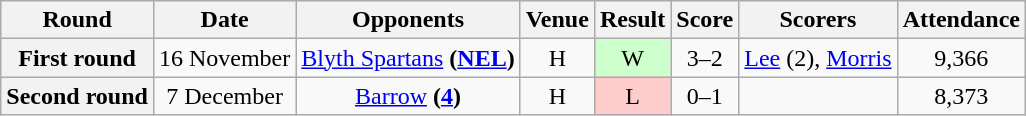<table class="wikitable" style="text-align:center">
<tr>
<th>Round</th>
<th>Date</th>
<th>Opponents</th>
<th>Venue</th>
<th>Result</th>
<th>Score</th>
<th>Scorers</th>
<th>Attendance</th>
</tr>
<tr>
<th>First round</th>
<td>16 November</td>
<td><a href='#'>Blyth Spartans</a> <strong>(<a href='#'>NEL</a>)</strong></td>
<td>H</td>
<td style="background-color:#CCFFCC">W</td>
<td>3–2</td>
<td align="left"><a href='#'>Lee</a> (2), <a href='#'>Morris</a></td>
<td>9,366</td>
</tr>
<tr>
<th>Second round</th>
<td>7 December</td>
<td><a href='#'>Barrow</a> <strong>(<a href='#'>4</a>)</strong></td>
<td>H</td>
<td style="background-color:#FFCCCC">L</td>
<td>0–1</td>
<td align="left"></td>
<td>8,373</td>
</tr>
</table>
